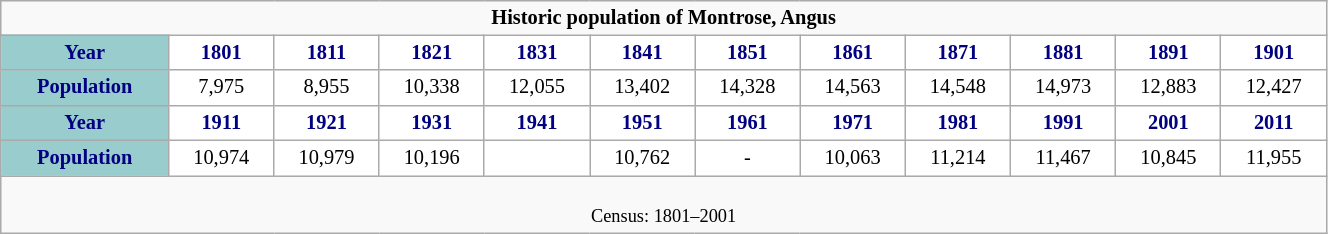<table class="wikitable" style="font-size:85%; width:70%; border:0; text-align:center; line-height:120%;">
<tr>
<td colspan="12" style="text-align:center;"><strong>Historic population of Montrose, Angus</strong></td>
</tr>
<tr>
<th style="background:#9cc; color:navy; height:17px;">Year</th>
<th style="background:#fff; color:navy;">1801</th>
<th style="background:#fff; color:navy;">1811</th>
<th style="background:#fff; color:navy;">1821</th>
<th style="background:#fff; color:navy;">1831</th>
<th style="background:#fff; color:navy;">1841</th>
<th style="background:#fff; color:navy;">1851</th>
<th style="background:#fff; color:navy;">1861</th>
<th style="background:#fff; color:navy;">1871</th>
<th style="background:#fff; color:navy;">1881</th>
<th style="background:#fff; color:navy;">1891</th>
<th style="background:#fff; color:navy;">1901</th>
</tr>
<tr>
<th style="background:#9cc; color:navy; height:17px;">Population</th>
<td style="background:#fff; color:black;">7,975</td>
<td style="background:#fff; color:black;">8,955</td>
<td style="background:#fff; color:black;">10,338</td>
<td style="background:#fff; color:black;">12,055</td>
<td style="background:#fff; color:black;">13,402</td>
<td style="background:#fff; color:black;">14,328</td>
<td style="background:#fff; color:black;">14,563</td>
<td style="background:#fff; color:black;">14,548</td>
<td style="background:#fff; color:black;">14,973</td>
<td style="background:#fff; color:black;">12,883</td>
<td style="background:#fff; color:black;">12,427</td>
</tr>
<tr>
<th style="background:#9cc; color:navy; height:17px;">Year</th>
<th style="background:#fff; color:navy;">1911</th>
<th style="background:#fff; color:navy;">1921</th>
<th style="background:#fff; color:navy;">1931</th>
<th style="background:#fff; color:navy;">1941</th>
<th style="background:#fff; color:navy;">1951</th>
<th style="background:#fff; color:navy;">1961</th>
<th style="background:#fff; color:navy;">1971</th>
<th style="background:#fff; color:navy;">1981</th>
<th style="background:#fff; color:navy;">1991</th>
<th style="background:#fff; color:navy;">2001</th>
<th style="background:#fff; color:navy;">2011</th>
</tr>
<tr>
<th style="background:#9cc; color:navy; height:17px;">Population</th>
<td style="background:#fff; color:black;">10,974</td>
<td style="background:#fff; color:black;">10,979</td>
<td style="background:#fff; color:black;">10,196</td>
<td style="background:#fff; color:black;"></td>
<td style="background:#fff; color:black;">10,762</td>
<td style="background:#fff; color:black;">-</td>
<td style="background:#fff; color:black;">10,063</td>
<td style="background:#fff; color:black;">11,214</td>
<td style="background:#fff; color:black;">11,467</td>
<td style="background:#fff; color:black;">10,845</td>
<td style="background:#fff; color:black;">11,955</td>
</tr>
<tr>
<td colspan="12" style="text-align:center;font-size:90%;"><br>Census: 1801–2001</td>
</tr>
</table>
